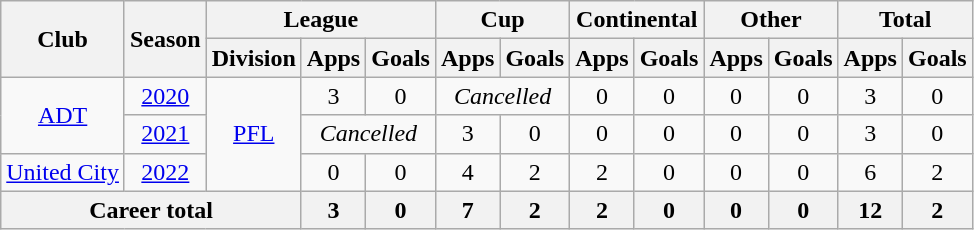<table class="wikitable" style="text-align: center">
<tr>
<th rowspan="2">Club</th>
<th rowspan="2">Season</th>
<th colspan="3">League</th>
<th colspan="2">Cup</th>
<th colspan="2">Continental</th>
<th colspan="2">Other</th>
<th colspan="2">Total</th>
</tr>
<tr>
<th>Division</th>
<th>Apps</th>
<th>Goals</th>
<th>Apps</th>
<th>Goals</th>
<th>Apps</th>
<th>Goals</th>
<th>Apps</th>
<th>Goals</th>
<th>Apps</th>
<th>Goals</th>
</tr>
<tr>
<td rowspan=2><a href='#'>ADT</a></td>
<td><a href='#'>2020</a></td>
<td rowspan="3"><a href='#'>PFL</a></td>
<td>3</td>
<td>0</td>
<td colspan=2><em>Cancelled</em></td>
<td>0</td>
<td>0</td>
<td>0</td>
<td>0</td>
<td>3</td>
<td>0</td>
</tr>
<tr>
<td><a href='#'>2021</a></td>
<td colspan=2><em>Cancelled</em></td>
<td>3</td>
<td>0</td>
<td>0</td>
<td>0</td>
<td>0</td>
<td>0</td>
<td>3</td>
<td>0</td>
</tr>
<tr>
<td><a href='#'>United City</a></td>
<td><a href='#'>2022</a></td>
<td>0</td>
<td>0</td>
<td>4</td>
<td>2</td>
<td>2</td>
<td>0</td>
<td>0</td>
<td>0</td>
<td>6</td>
<td>2</td>
</tr>
<tr>
<th colspan=3>Career total</th>
<th>3</th>
<th>0</th>
<th>7</th>
<th>2</th>
<th>2</th>
<th>0</th>
<th>0</th>
<th>0</th>
<th>12</th>
<th>2</th>
</tr>
</table>
